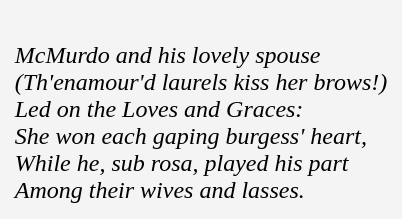<table cellpadding=10 border="0" align=center>
<tr>
<td bgcolor=#f4f4f4><br><em>McMurdo and his lovely spouse</em><br> 
<em>(Th'enamour'd laurels kiss her brows!)</em><br> 
<em>Led on the Loves and Graces:</em><br> 
<em>She won each gaping burgess' heart,</em><br>
<em>While he, sub rosa, played his part</em><br>
<em>Among their wives and lasses.</em><br></td>
</tr>
</table>
